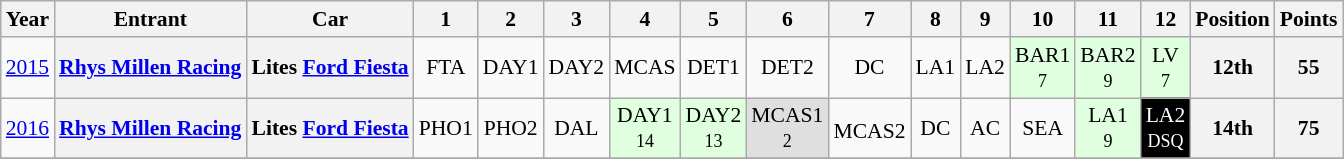<table class="wikitable" border="1" style="text-align:center; font-size:90%;">
<tr valign="top">
<th>Year</th>
<th>Entrant</th>
<th>Car</th>
<th>1</th>
<th>2</th>
<th>3</th>
<th>4</th>
<th>5</th>
<th>6</th>
<th>7</th>
<th>8</th>
<th>9</th>
<th>10</th>
<th>11</th>
<th>12</th>
<th>Position</th>
<th>Points</th>
</tr>
<tr>
<td><a href='#'>2015</a></td>
<th><a href='#'>Rhys Millen Racing</a></th>
<th>Lites <a href='#'>Ford Fiesta</a></th>
<td>FTA<br><small></small></td>
<td>DAY1<br><small></small></td>
<td>DAY2<br><small></small></td>
<td>MCAS<br><small></small></td>
<td>DET1<br><small></small></td>
<td>DET2<br><small></small></td>
<td>DC<br><small></small></td>
<td>LA1<br><small></small></td>
<td>LA2<br><small></small></td>
<td style="background:#DFFFDF;">BAR1<br><small>7</small></td>
<td style="background:#DFFFDF;">BAR2<br><small>9</small></td>
<td style="background:#DFFFDF;">LV<br><small>7</small></td>
<th>12th</th>
<th>55</th>
</tr>
<tr>
<td><a href='#'>2016</a></td>
<th><a href='#'>Rhys Millen Racing</a></th>
<th>Lites <a href='#'>Ford Fiesta</a></th>
<td>PHO1<br><small></small></td>
<td>PHO2<br><small></small></td>
<td>DAL<br><small></small></td>
<td style="background:#DFFFDF;">DAY1<br><small>14</small></td>
<td style="background:#DFFFDF;">DAY2<br><small>13</small></td>
<td style="background:#DFDFDF;">MCAS1<br><small>2</small></td>
<td>MCAS2<sup></sup></td>
<td>DC<br><small></small></td>
<td>AC<br><small></small></td>
<td>SEA<br><small></small></td>
<td style="background:#DFFFDF;">LA1<br><small>9</small></td>
<td style="background:#000000; color:white"><span>LA2<br><small>DSQ</small></span></td>
<th>14th</th>
<th>75</th>
</tr>
<tr>
</tr>
</table>
